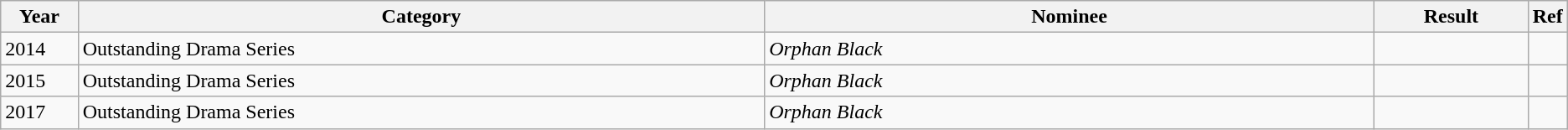<table class="wikitable">
<tr>
<th width=5%>Year</th>
<th width=45%>Category</th>
<th width=40%>Nominee</th>
<th width=10%>Result</th>
<th width=3%>Ref</th>
</tr>
<tr>
<td>2014</td>
<td>Outstanding Drama Series</td>
<td><em>Orphan Black</em></td>
<td></td>
<td></td>
</tr>
<tr>
<td>2015</td>
<td>Outstanding Drama Series</td>
<td><em>Orphan Black</em></td>
<td></td>
<td></td>
</tr>
<tr>
<td>2017</td>
<td>Outstanding Drama Series</td>
<td><em>Orphan Black</em></td>
<td></td>
<td></td>
</tr>
</table>
